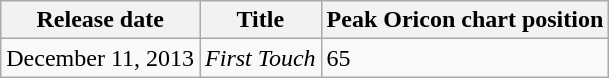<table class="wikitable">
<tr>
<th>Release date</th>
<th>Title</th>
<th>Peak Oricon chart position</th>
</tr>
<tr>
<td>December 11, 2013</td>
<td><em>First Touch</em></td>
<td>65</td>
</tr>
</table>
